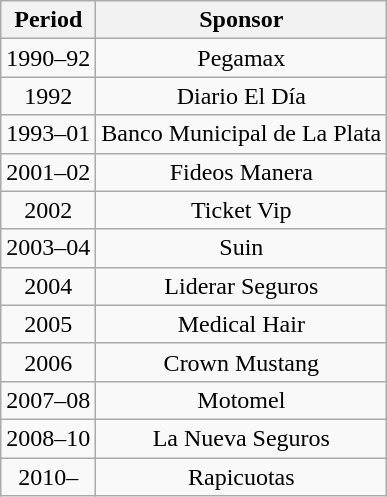<table class="wikitable sortable" style="text-align:center">
<tr>
<th>Period</th>
<th>Sponsor</th>
</tr>
<tr>
<td>1990–92</td>
<td>Pegamax</td>
</tr>
<tr>
<td>1992</td>
<td>Diario El Día</td>
</tr>
<tr>
<td>1993–01</td>
<td>Banco Municipal de La Plata</td>
</tr>
<tr>
<td>2001–02</td>
<td>Fideos Manera</td>
</tr>
<tr>
<td>2002</td>
<td>Ticket Vip</td>
</tr>
<tr>
<td>2003–04</td>
<td>Suin</td>
</tr>
<tr>
<td>2004</td>
<td>Liderar Seguros</td>
</tr>
<tr>
<td>2005</td>
<td>Medical Hair</td>
</tr>
<tr>
<td>2006</td>
<td>Crown Mustang</td>
</tr>
<tr>
<td>2007–08</td>
<td>Motomel</td>
</tr>
<tr>
<td>2008–10</td>
<td>La Nueva Seguros</td>
</tr>
<tr>
<td>2010–</td>
<td>Rapicuotas</td>
</tr>
</table>
